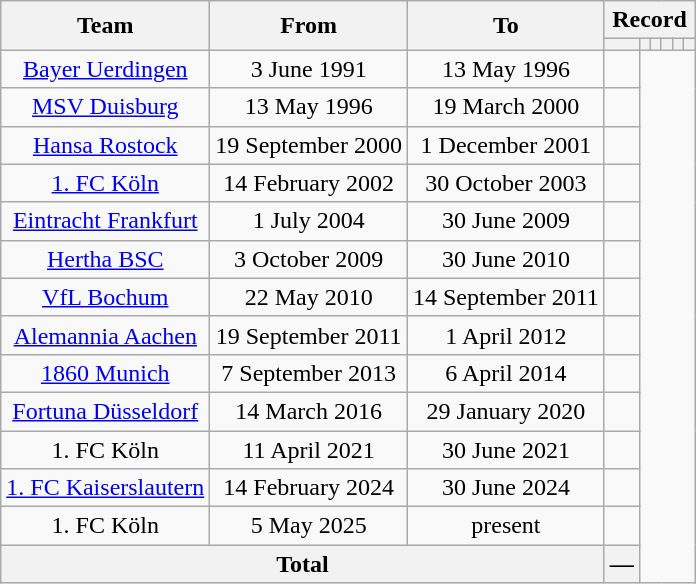<table class="wikitable" style="text-align: center">
<tr>
<th rowspan="2">Team</th>
<th rowspan="2">From</th>
<th rowspan="2">To</th>
<th colspan="6">Record</th>
</tr>
<tr>
<th></th>
<th></th>
<th></th>
<th></th>
<th></th>
<th></th>
</tr>
<tr>
<td><a href='#'>Bayer Uerdingen</a></td>
<td>3 June 1991</td>
<td>13 May 1996<br></td>
<td></td>
</tr>
<tr>
<td><a href='#'>MSV Duisburg</a></td>
<td>13 May 1996</td>
<td>19 March 2000<br></td>
<td></td>
</tr>
<tr>
<td><a href='#'>Hansa Rostock</a></td>
<td>19 September 2000</td>
<td>1 December 2001<br></td>
<td></td>
</tr>
<tr>
<td><a href='#'>1. FC Köln</a></td>
<td>14 February 2002</td>
<td>30 October 2003<br></td>
<td></td>
</tr>
<tr>
<td><a href='#'>Eintracht Frankfurt</a></td>
<td>1 July 2004</td>
<td>30 June 2009<br></td>
<td></td>
</tr>
<tr>
<td><a href='#'>Hertha BSC</a></td>
<td>3 October 2009</td>
<td>30 June 2010<br></td>
<td></td>
</tr>
<tr>
<td><a href='#'>VfL Bochum</a></td>
<td>22 May 2010</td>
<td>14 September 2011<br></td>
<td></td>
</tr>
<tr>
<td><a href='#'>Alemannia Aachen</a></td>
<td>19 September 2011</td>
<td>1 April 2012<br></td>
<td></td>
</tr>
<tr>
<td><a href='#'>1860 Munich</a></td>
<td>7 September 2013</td>
<td>6 April 2014<br></td>
<td></td>
</tr>
<tr>
<td><a href='#'>Fortuna Düsseldorf</a></td>
<td>14 March 2016</td>
<td>29 January 2020<br></td>
<td></td>
</tr>
<tr>
<td>1. FC Köln</td>
<td>11 April 2021</td>
<td>30 June 2021<br></td>
<td></td>
</tr>
<tr>
<td><a href='#'>1. FC Kaiserslautern</a></td>
<td>14 February 2024</td>
<td>30 June 2024<br></td>
<td></td>
</tr>
<tr>
<td>1. FC Köln</td>
<td>5 May 2025</td>
<td>present<br></td>
<td></td>
</tr>
<tr>
<th colspan="3">Total<br></th>
<th>—</th>
</tr>
</table>
